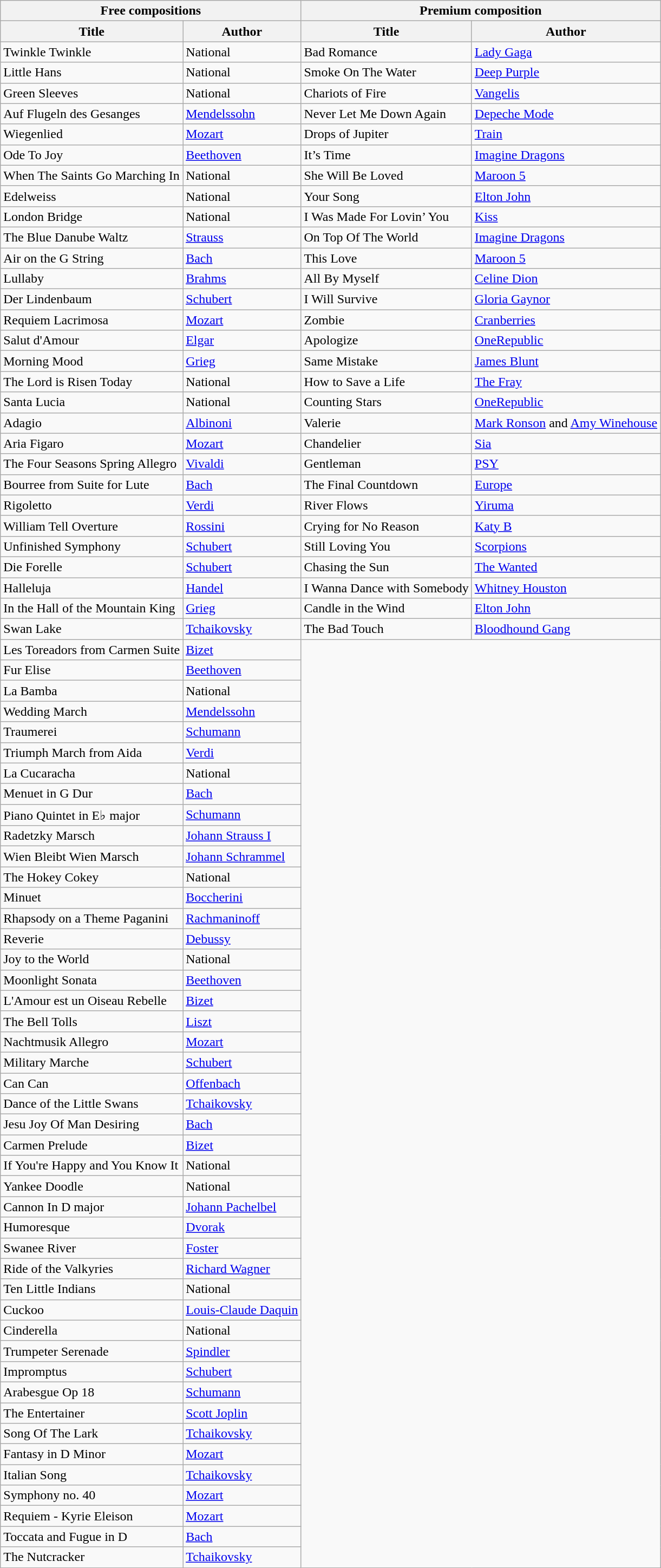<table class="wikitable">
<tr>
<th colspan="2">Free compositions</th>
<th colspan="2">Premium composition</th>
</tr>
<tr>
<th>Title</th>
<th>Author</th>
<th>Title</th>
<th>Author</th>
</tr>
<tr>
<td>Twinkle Twinkle</td>
<td>National</td>
<td>Bad Romance</td>
<td><a href='#'>Lady Gaga</a></td>
</tr>
<tr>
<td>Little Hans</td>
<td>National</td>
<td>Smoke On The Water</td>
<td><a href='#'>Deep Purple</a></td>
</tr>
<tr>
<td>Green Sleeves</td>
<td>National</td>
<td>Chariots of Fire</td>
<td><a href='#'>Vangelis</a></td>
</tr>
<tr>
<td>Auf Flugeln des Gesanges</td>
<td><a href='#'>Mendelssohn</a></td>
<td>Never Let Me Down Again</td>
<td><a href='#'>Depeche Mode</a></td>
</tr>
<tr>
<td>Wiegenlied</td>
<td><a href='#'>Mozart</a></td>
<td>Drops of Jupiter</td>
<td><a href='#'>Train</a></td>
</tr>
<tr>
<td>Ode To Joy</td>
<td><a href='#'>Beethoven</a></td>
<td>It’s Time</td>
<td><a href='#'>Imagine Dragons</a></td>
</tr>
<tr>
<td>When The Saints Go Marching In</td>
<td>National</td>
<td>She Will Be Loved</td>
<td><a href='#'>Maroon 5</a></td>
</tr>
<tr>
<td>Edelweiss</td>
<td>National</td>
<td>Your Song</td>
<td><a href='#'>Elton John</a></td>
</tr>
<tr>
<td>London Bridge</td>
<td>National</td>
<td>I Was Made For Lovin’ You</td>
<td><a href='#'>Kiss</a></td>
</tr>
<tr>
<td>The Blue Danube Waltz</td>
<td><a href='#'>Strauss</a></td>
<td>On Top Of The World</td>
<td><a href='#'>Imagine Dragons</a></td>
</tr>
<tr>
<td>Air on the G String</td>
<td><a href='#'>Bach</a></td>
<td>This Love</td>
<td><a href='#'>Maroon 5</a></td>
</tr>
<tr>
<td>Lullaby</td>
<td><a href='#'>Brahms</a></td>
<td>All By Myself</td>
<td><a href='#'>Celine Dion</a></td>
</tr>
<tr>
<td>Der Lindenbaum</td>
<td><a href='#'>Schubert</a></td>
<td>I Will Survive</td>
<td><a href='#'>Gloria Gaynor</a></td>
</tr>
<tr>
<td>Requiem Lacrimosa</td>
<td><a href='#'>Mozart</a></td>
<td>Zombie</td>
<td><a href='#'>Cranberries</a></td>
</tr>
<tr>
<td>Salut d'Amour</td>
<td><a href='#'>Elgar</a></td>
<td>Apologize</td>
<td><a href='#'>OneRepublic</a></td>
</tr>
<tr>
<td>Morning Mood</td>
<td><a href='#'>Grieg</a></td>
<td>Same Mistake</td>
<td><a href='#'>James Blunt</a></td>
</tr>
<tr>
<td>The Lord is Risen Today</td>
<td>National</td>
<td>How to Save a Life</td>
<td><a href='#'>The Fray</a></td>
</tr>
<tr>
<td>Santa Lucia</td>
<td>National</td>
<td>Counting Stars</td>
<td><a href='#'>OneRepublic</a></td>
</tr>
<tr>
<td>Adagio</td>
<td><a href='#'>Albinoni</a></td>
<td>Valerie</td>
<td><a href='#'>Mark Ronson</a> and <a href='#'>Amy Winehouse</a></td>
</tr>
<tr>
<td>Aria Figaro</td>
<td><a href='#'>Mozart</a></td>
<td>Chandelier</td>
<td><a href='#'>Sia</a></td>
</tr>
<tr>
<td>The Four Seasons Spring Allegro</td>
<td><a href='#'>Vivaldi</a></td>
<td>Gentleman</td>
<td><a href='#'>PSY</a></td>
</tr>
<tr>
<td>Bourree from Suite for Lute</td>
<td><a href='#'>Bach</a></td>
<td>The Final Countdown</td>
<td><a href='#'>Europe</a></td>
</tr>
<tr>
<td>Rigoletto</td>
<td><a href='#'>Verdi</a></td>
<td>River Flows</td>
<td><a href='#'>Yiruma</a></td>
</tr>
<tr>
<td>William Tell Overture</td>
<td><a href='#'>Rossini</a></td>
<td>Crying for No Reason</td>
<td><a href='#'>Katy B</a></td>
</tr>
<tr>
<td>Unfinished Symphony</td>
<td><a href='#'>Schubert</a></td>
<td>Still Loving You</td>
<td><a href='#'>Scorpions</a></td>
</tr>
<tr>
<td>Die Forelle</td>
<td><a href='#'>Schubert</a></td>
<td>Chasing the Sun</td>
<td><a href='#'>The Wanted</a></td>
</tr>
<tr>
<td>Halleluja</td>
<td><a href='#'>Handel</a></td>
<td>I Wanna Dance with Somebody</td>
<td><a href='#'>Whitney Houston</a></td>
</tr>
<tr>
<td>In the Hall of the Mountain King</td>
<td><a href='#'>Grieg</a></td>
<td>Candle in the Wind</td>
<td><a href='#'>Elton John</a></td>
</tr>
<tr>
<td>Swan Lake</td>
<td><a href='#'>Tchaikovsky</a></td>
<td>The Bad Touch</td>
<td><a href='#'>Bloodhound Gang</a></td>
</tr>
<tr>
<td>Les Toreadors from Carmen Suite</td>
<td><a href='#'>Bizet</a></td>
</tr>
<tr>
<td>Fur Elise</td>
<td><a href='#'>Beethoven</a></td>
</tr>
<tr>
<td>La Bamba</td>
<td>National</td>
</tr>
<tr>
<td>Wedding March</td>
<td><a href='#'>Mendelssohn</a></td>
</tr>
<tr>
<td>Traumerei</td>
<td><a href='#'>Schumann</a></td>
</tr>
<tr>
<td>Triumph March from Aida</td>
<td><a href='#'>Verdi</a></td>
</tr>
<tr>
<td>La Cucaracha</td>
<td>National</td>
</tr>
<tr>
<td>Menuet in G Dur</td>
<td><a href='#'>Bach</a></td>
</tr>
<tr>
<td>Piano Quintet in E♭ major</td>
<td><a href='#'>Schumann</a></td>
</tr>
<tr>
<td>Radetzky Marsch</td>
<td><a href='#'>Johann Strauss I</a></td>
</tr>
<tr>
<td>Wien Bleibt Wien Marsch</td>
<td><a href='#'>Johann Schrammel</a></td>
</tr>
<tr>
<td>The Hokey Cokey</td>
<td>National</td>
</tr>
<tr>
<td>Minuet</td>
<td><a href='#'>Boccherini</a></td>
</tr>
<tr>
<td>Rhapsody on a Theme Paganini</td>
<td><a href='#'>Rachmaninoff</a></td>
</tr>
<tr>
<td>Reverie</td>
<td><a href='#'>Debussy</a></td>
</tr>
<tr>
<td>Joy to the World</td>
<td>National</td>
</tr>
<tr>
<td>Moonlight Sonata</td>
<td><a href='#'>Beethoven</a></td>
</tr>
<tr>
<td>L'Amour est un Oiseau Rebelle</td>
<td><a href='#'>Bizet</a></td>
</tr>
<tr>
<td>The Bell Tolls</td>
<td><a href='#'>Liszt</a></td>
</tr>
<tr>
<td>Nachtmusik Allegro</td>
<td><a href='#'>Mozart</a></td>
</tr>
<tr>
<td>Military Marche</td>
<td><a href='#'>Schubert</a></td>
</tr>
<tr>
<td>Can Can</td>
<td><a href='#'>Offenbach</a></td>
</tr>
<tr>
<td>Dance of the Little Swans</td>
<td><a href='#'>Tchaikovsky</a></td>
</tr>
<tr>
<td>Jesu Joy Of Man Desiring</td>
<td><a href='#'>Bach</a></td>
</tr>
<tr>
<td>Carmen Prelude</td>
<td><a href='#'>Bizet</a></td>
</tr>
<tr>
<td>If You're Happy and You Know It</td>
<td>National</td>
</tr>
<tr>
<td>Yankee Doodle</td>
<td>National</td>
</tr>
<tr>
<td>Cannon In D major</td>
<td><a href='#'>Johann Pachelbel</a></td>
</tr>
<tr>
<td>Humoresque</td>
<td><a href='#'>Dvorak</a></td>
</tr>
<tr>
<td>Swanee River</td>
<td><a href='#'>Foster</a></td>
</tr>
<tr>
<td>Ride of the Valkyries</td>
<td><a href='#'>Richard Wagner</a></td>
</tr>
<tr>
<td>Ten Little Indians</td>
<td>National</td>
</tr>
<tr>
<td>Cuckoo</td>
<td><a href='#'>Louis-Claude Daquin</a></td>
</tr>
<tr>
<td>Cinderella</td>
<td>National</td>
</tr>
<tr>
<td>Trumpeter Serenade</td>
<td><a href='#'>Spindler</a></td>
</tr>
<tr>
<td>Impromptus</td>
<td><a href='#'>Schubert</a></td>
</tr>
<tr>
<td>Arabesgue Op 18</td>
<td><a href='#'>Schumann</a></td>
</tr>
<tr>
<td>The Entertainer</td>
<td><a href='#'>Scott Joplin</a></td>
</tr>
<tr>
<td>Song Of The Lark</td>
<td><a href='#'>Tchaikovsky</a></td>
</tr>
<tr>
<td>Fantasy in D Minor</td>
<td><a href='#'>Mozart</a></td>
</tr>
<tr>
<td>Italian Song</td>
<td><a href='#'>Tchaikovsky</a></td>
</tr>
<tr>
<td>Symphony no. 40</td>
<td><a href='#'>Mozart</a></td>
</tr>
<tr>
<td>Requiem - Kyrie Eleison</td>
<td><a href='#'>Mozart</a></td>
</tr>
<tr>
<td>Toccata and Fugue in D</td>
<td><a href='#'>Bach</a></td>
</tr>
<tr>
<td>The Nutcracker</td>
<td><a href='#'>Tchaikovsky</a></td>
</tr>
</table>
